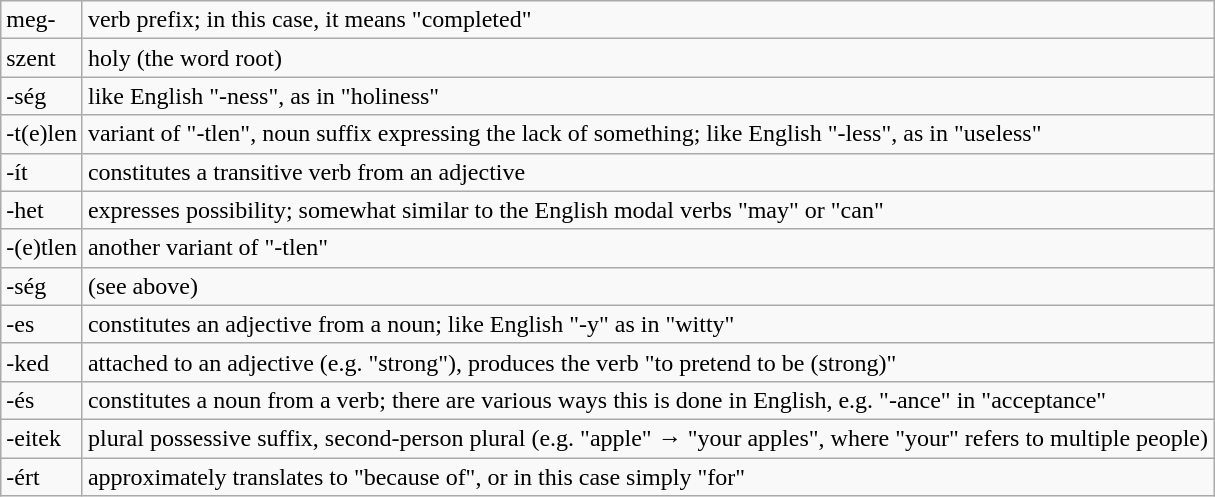<table class="wikitable">
<tr>
<td>meg-</td>
<td>verb prefix; in this case, it means "completed"</td>
</tr>
<tr>
<td>szent</td>
<td>holy (the word root)</td>
</tr>
<tr>
<td>-ség</td>
<td>like English "-ness", as in "holiness"</td>
</tr>
<tr>
<td>-t(e)len</td>
<td>variant of "-tlen", noun suffix expressing the lack of something; like English "-less", as in "useless"</td>
</tr>
<tr>
<td>-ít</td>
<td>constitutes a transitive verb from an adjective</td>
</tr>
<tr>
<td>-het</td>
<td>expresses possibility; somewhat similar to the English modal verbs "may" or "can"</td>
</tr>
<tr>
<td>-(e)tlen</td>
<td>another variant of "-tlen"</td>
</tr>
<tr>
<td>-ség</td>
<td>(see above)</td>
</tr>
<tr>
<td>-es</td>
<td>constitutes an adjective from a noun; like English "-y" as in "witty"</td>
</tr>
<tr>
<td>-ked</td>
<td>attached to an adjective (e.g. "strong"), produces the verb "to pretend to be (strong)" </td>
</tr>
<tr>
<td>-és</td>
<td>constitutes a noun from a verb; there are various ways this is done in English, e.g. "-ance" in "acceptance"</td>
</tr>
<tr>
<td>-eitek</td>
<td>plural possessive suffix, second-person plural (e.g. "apple" → "your apples", where "your" refers to multiple people)</td>
</tr>
<tr>
<td>-ért</td>
<td>approximately translates to "because of", or in this case simply "for"</td>
</tr>
</table>
